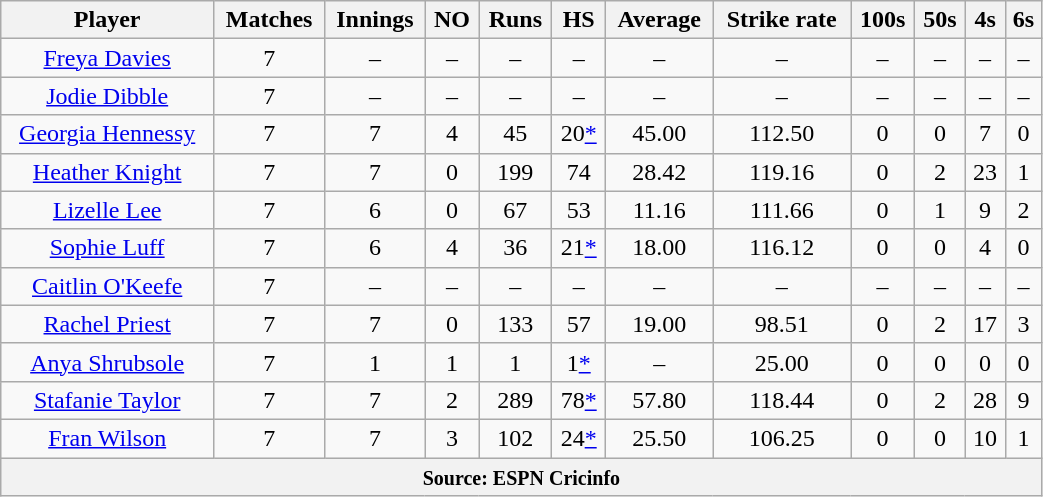<table class="wikitable" style="text-align:center; width:55%;">
<tr>
<th>Player</th>
<th>Matches</th>
<th>Innings</th>
<th>NO</th>
<th>Runs</th>
<th>HS</th>
<th>Average</th>
<th>Strike rate</th>
<th>100s</th>
<th>50s</th>
<th>4s</th>
<th>6s</th>
</tr>
<tr>
<td><a href='#'>Freya Davies</a></td>
<td>7</td>
<td>–</td>
<td>–</td>
<td>–</td>
<td>–</td>
<td>–</td>
<td>–</td>
<td>–</td>
<td>–</td>
<td>–</td>
<td>–</td>
</tr>
<tr>
<td><a href='#'>Jodie Dibble</a></td>
<td>7</td>
<td>–</td>
<td>–</td>
<td>–</td>
<td>–</td>
<td>–</td>
<td>–</td>
<td>–</td>
<td>–</td>
<td>–</td>
<td>–</td>
</tr>
<tr>
<td><a href='#'>Georgia Hennessy</a></td>
<td>7</td>
<td>7</td>
<td>4</td>
<td>45</td>
<td>20<a href='#'>*</a></td>
<td>45.00</td>
<td>112.50</td>
<td>0</td>
<td>0</td>
<td>7</td>
<td>0</td>
</tr>
<tr>
<td><a href='#'>Heather Knight</a></td>
<td>7</td>
<td>7</td>
<td>0</td>
<td>199</td>
<td>74</td>
<td>28.42</td>
<td>119.16</td>
<td>0</td>
<td>2</td>
<td>23</td>
<td>1</td>
</tr>
<tr>
<td><a href='#'>Lizelle Lee</a></td>
<td>7</td>
<td>6</td>
<td>0</td>
<td>67</td>
<td>53</td>
<td>11.16</td>
<td>111.66</td>
<td>0</td>
<td>1</td>
<td>9</td>
<td>2</td>
</tr>
<tr>
<td><a href='#'>Sophie Luff</a></td>
<td>7</td>
<td>6</td>
<td>4</td>
<td>36</td>
<td>21<a href='#'>*</a></td>
<td>18.00</td>
<td>116.12</td>
<td>0</td>
<td>0</td>
<td>4</td>
<td>0</td>
</tr>
<tr>
<td><a href='#'>Caitlin O'Keefe</a></td>
<td>7</td>
<td>–</td>
<td>–</td>
<td>–</td>
<td>–</td>
<td>–</td>
<td>–</td>
<td>–</td>
<td>–</td>
<td>–</td>
<td>–</td>
</tr>
<tr>
<td><a href='#'>Rachel Priest</a></td>
<td>7</td>
<td>7</td>
<td>0</td>
<td>133</td>
<td>57</td>
<td>19.00</td>
<td>98.51</td>
<td>0</td>
<td>2</td>
<td>17</td>
<td>3</td>
</tr>
<tr>
<td><a href='#'>Anya Shrubsole</a></td>
<td>7</td>
<td>1</td>
<td>1</td>
<td>1</td>
<td>1<a href='#'>*</a></td>
<td>–</td>
<td>25.00</td>
<td>0</td>
<td>0</td>
<td>0</td>
<td>0</td>
</tr>
<tr>
<td><a href='#'>Stafanie Taylor</a></td>
<td>7</td>
<td>7</td>
<td>2</td>
<td>289</td>
<td>78<a href='#'>*</a></td>
<td>57.80</td>
<td>118.44</td>
<td>0</td>
<td>2</td>
<td>28</td>
<td>9</td>
</tr>
<tr>
<td><a href='#'>Fran Wilson</a></td>
<td>7</td>
<td>7</td>
<td>3</td>
<td>102</td>
<td>24<a href='#'>*</a></td>
<td>25.50</td>
<td>106.25</td>
<td>0</td>
<td>0</td>
<td>10</td>
<td>1</td>
</tr>
<tr>
<th colspan="12"><small>Source: ESPN Cricinfo </small></th>
</tr>
</table>
